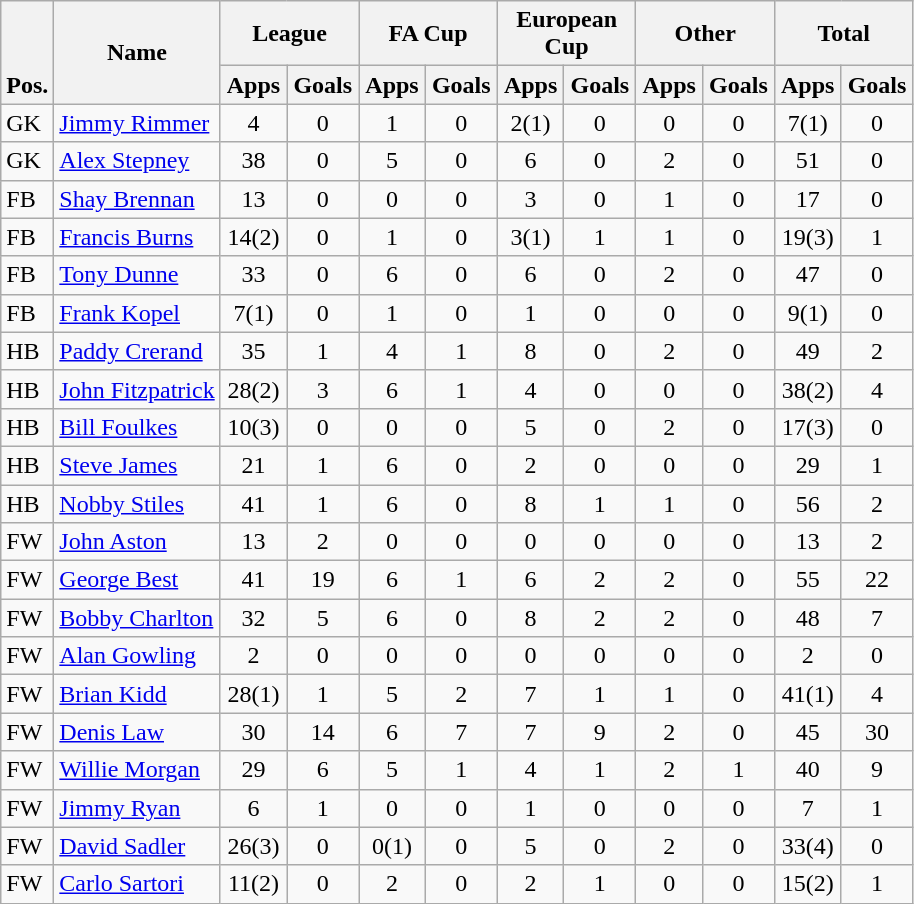<table class="wikitable" style="text-align:center">
<tr>
<th rowspan="2" valign="bottom">Pos.</th>
<th rowspan="2">Name</th>
<th colspan="2" width="85">League</th>
<th colspan="2" width="85">FA Cup</th>
<th colspan="2" width="85">European Cup</th>
<th colspan="2" width="85">Other</th>
<th colspan="2" width="85">Total</th>
</tr>
<tr>
<th>Apps</th>
<th>Goals</th>
<th>Apps</th>
<th>Goals</th>
<th>Apps</th>
<th>Goals</th>
<th>Apps</th>
<th>Goals</th>
<th>Apps</th>
<th>Goals</th>
</tr>
<tr>
<td align="left">GK</td>
<td align="left"> <a href='#'>Jimmy Rimmer</a></td>
<td>4</td>
<td>0</td>
<td>1</td>
<td>0</td>
<td>2(1)</td>
<td>0</td>
<td>0</td>
<td>0</td>
<td>7(1)</td>
<td>0</td>
</tr>
<tr>
<td align="left">GK</td>
<td align="left"> <a href='#'>Alex Stepney</a></td>
<td>38</td>
<td>0</td>
<td>5</td>
<td>0</td>
<td>6</td>
<td>0</td>
<td>2</td>
<td>0</td>
<td>51</td>
<td>0</td>
</tr>
<tr>
<td align="left">FB</td>
<td align="left"> <a href='#'>Shay Brennan</a></td>
<td>13</td>
<td>0</td>
<td>0</td>
<td>0</td>
<td>3</td>
<td>0</td>
<td>1</td>
<td>0</td>
<td>17</td>
<td>0</td>
</tr>
<tr>
<td align="left">FB</td>
<td align="left"> <a href='#'>Francis Burns</a></td>
<td>14(2)</td>
<td>0</td>
<td>1</td>
<td>0</td>
<td>3(1)</td>
<td>1</td>
<td>1</td>
<td>0</td>
<td>19(3)</td>
<td>1</td>
</tr>
<tr>
<td align="left">FB</td>
<td align="left"> <a href='#'>Tony Dunne</a></td>
<td>33</td>
<td>0</td>
<td>6</td>
<td>0</td>
<td>6</td>
<td>0</td>
<td>2</td>
<td>0</td>
<td>47</td>
<td>0</td>
</tr>
<tr>
<td align="left">FB</td>
<td align="left"> <a href='#'>Frank Kopel</a></td>
<td>7(1)</td>
<td>0</td>
<td>1</td>
<td>0</td>
<td>1</td>
<td>0</td>
<td>0</td>
<td>0</td>
<td>9(1)</td>
<td>0</td>
</tr>
<tr>
<td align="left">HB</td>
<td align="left"> <a href='#'>Paddy Crerand</a></td>
<td>35</td>
<td>1</td>
<td>4</td>
<td>1</td>
<td>8</td>
<td>0</td>
<td>2</td>
<td>0</td>
<td>49</td>
<td>2</td>
</tr>
<tr>
<td align="left">HB</td>
<td align="left"> <a href='#'>John Fitzpatrick</a></td>
<td>28(2)</td>
<td>3</td>
<td>6</td>
<td>1</td>
<td>4</td>
<td>0</td>
<td>0</td>
<td>0</td>
<td>38(2)</td>
<td>4</td>
</tr>
<tr>
<td align="left">HB</td>
<td align="left"> <a href='#'>Bill Foulkes</a></td>
<td>10(3)</td>
<td>0</td>
<td>0</td>
<td>0</td>
<td>5</td>
<td>0</td>
<td>2</td>
<td>0</td>
<td>17(3)</td>
<td>0</td>
</tr>
<tr>
<td align="left">HB</td>
<td align="left"> <a href='#'>Steve James</a></td>
<td>21</td>
<td>1</td>
<td>6</td>
<td>0</td>
<td>2</td>
<td>0</td>
<td>0</td>
<td>0</td>
<td>29</td>
<td>1</td>
</tr>
<tr>
<td align="left">HB</td>
<td align="left"> <a href='#'>Nobby Stiles</a></td>
<td>41</td>
<td>1</td>
<td>6</td>
<td>0</td>
<td>8</td>
<td>1</td>
<td>1</td>
<td>0</td>
<td>56</td>
<td>2</td>
</tr>
<tr>
<td align="left">FW</td>
<td align="left"> <a href='#'>John Aston</a></td>
<td>13</td>
<td>2</td>
<td>0</td>
<td>0</td>
<td>0</td>
<td>0</td>
<td>0</td>
<td>0</td>
<td>13</td>
<td>2</td>
</tr>
<tr>
<td align="left">FW</td>
<td align="left"> <a href='#'>George Best</a></td>
<td>41</td>
<td>19</td>
<td>6</td>
<td>1</td>
<td>6</td>
<td>2</td>
<td>2</td>
<td>0</td>
<td>55</td>
<td>22</td>
</tr>
<tr>
<td align="left">FW</td>
<td align="left"> <a href='#'>Bobby Charlton</a></td>
<td>32</td>
<td>5</td>
<td>6</td>
<td>0</td>
<td>8</td>
<td>2</td>
<td>2</td>
<td>0</td>
<td>48</td>
<td>7</td>
</tr>
<tr>
<td align="left">FW</td>
<td align="left"> <a href='#'>Alan Gowling</a></td>
<td>2</td>
<td>0</td>
<td>0</td>
<td>0</td>
<td>0</td>
<td>0</td>
<td>0</td>
<td>0</td>
<td>2</td>
<td>0</td>
</tr>
<tr>
<td align="left">FW</td>
<td align="left"> <a href='#'>Brian Kidd</a></td>
<td>28(1)</td>
<td>1</td>
<td>5</td>
<td>2</td>
<td>7</td>
<td>1</td>
<td>1</td>
<td>0</td>
<td>41(1)</td>
<td>4</td>
</tr>
<tr>
<td align="left">FW</td>
<td align="left"> <a href='#'>Denis Law</a></td>
<td>30</td>
<td>14</td>
<td>6</td>
<td>7</td>
<td>7</td>
<td>9</td>
<td>2</td>
<td>0</td>
<td>45</td>
<td>30</td>
</tr>
<tr>
<td align="left">FW</td>
<td align="left"> <a href='#'>Willie Morgan</a></td>
<td>29</td>
<td>6</td>
<td>5</td>
<td>1</td>
<td>4</td>
<td>1</td>
<td>2</td>
<td>1</td>
<td>40</td>
<td>9</td>
</tr>
<tr>
<td align="left">FW</td>
<td align="left"> <a href='#'>Jimmy Ryan</a></td>
<td>6</td>
<td>1</td>
<td>0</td>
<td>0</td>
<td>1</td>
<td>0</td>
<td>0</td>
<td>0</td>
<td>7</td>
<td>1</td>
</tr>
<tr>
<td align="left">FW</td>
<td align="left"> <a href='#'>David Sadler</a></td>
<td>26(3)</td>
<td>0</td>
<td>0(1)</td>
<td>0</td>
<td>5</td>
<td>0</td>
<td>2</td>
<td>0</td>
<td>33(4)</td>
<td>0</td>
</tr>
<tr>
<td align="left">FW</td>
<td align="left"> <a href='#'>Carlo Sartori</a></td>
<td>11(2)</td>
<td>0</td>
<td>2</td>
<td>0</td>
<td>2</td>
<td>1</td>
<td>0</td>
<td>0</td>
<td>15(2)</td>
<td>1</td>
</tr>
</table>
